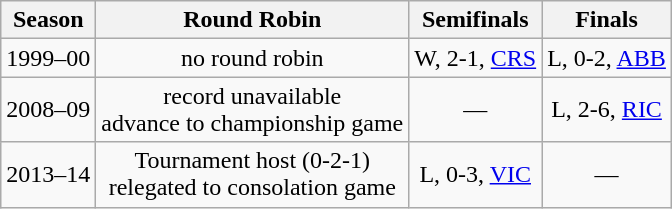<table class="wikitable" style="text-align:center">
<tr>
<th>Season</th>
<th>Round Robin</th>
<th>Semifinals</th>
<th>Finals</th>
</tr>
<tr>
<td>1999–00</td>
<td>no round robin</td>
<td>W, 2-1, <a href='#'>CRS</a></td>
<td>L, 0-2, <a href='#'>ABB</a></td>
</tr>
<tr>
<td>2008–09</td>
<td>record unavailable<br> advance to championship game</td>
<td>—</td>
<td>L, 2-6, <a href='#'>RIC</a></td>
</tr>
<tr>
<td>2013–14</td>
<td>Tournament host (0-2-1)<br> relegated to consolation game</td>
<td>L, 0-3, <a href='#'>VIC</a></td>
<td>—</td>
</tr>
</table>
